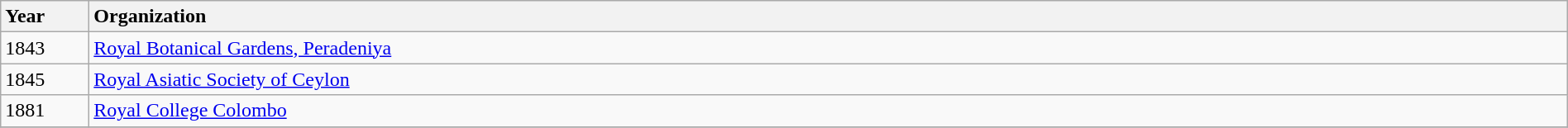<table class="wikitable" style="width:100%">
<tr>
<th style="width:4em;text-align:left">Year</th>
<th style="text-align:left">Organization</th>
</tr>
<tr>
<td>1843</td>
<td><a href='#'>Royal Botanical Gardens, Peradeniya</a></td>
</tr>
<tr>
<td>1845</td>
<td><a href='#'>Royal Asiatic Society of Ceylon</a></td>
</tr>
<tr>
<td>1881</td>
<td><a href='#'>Royal College Colombo</a></td>
</tr>
<tr>
</tr>
</table>
